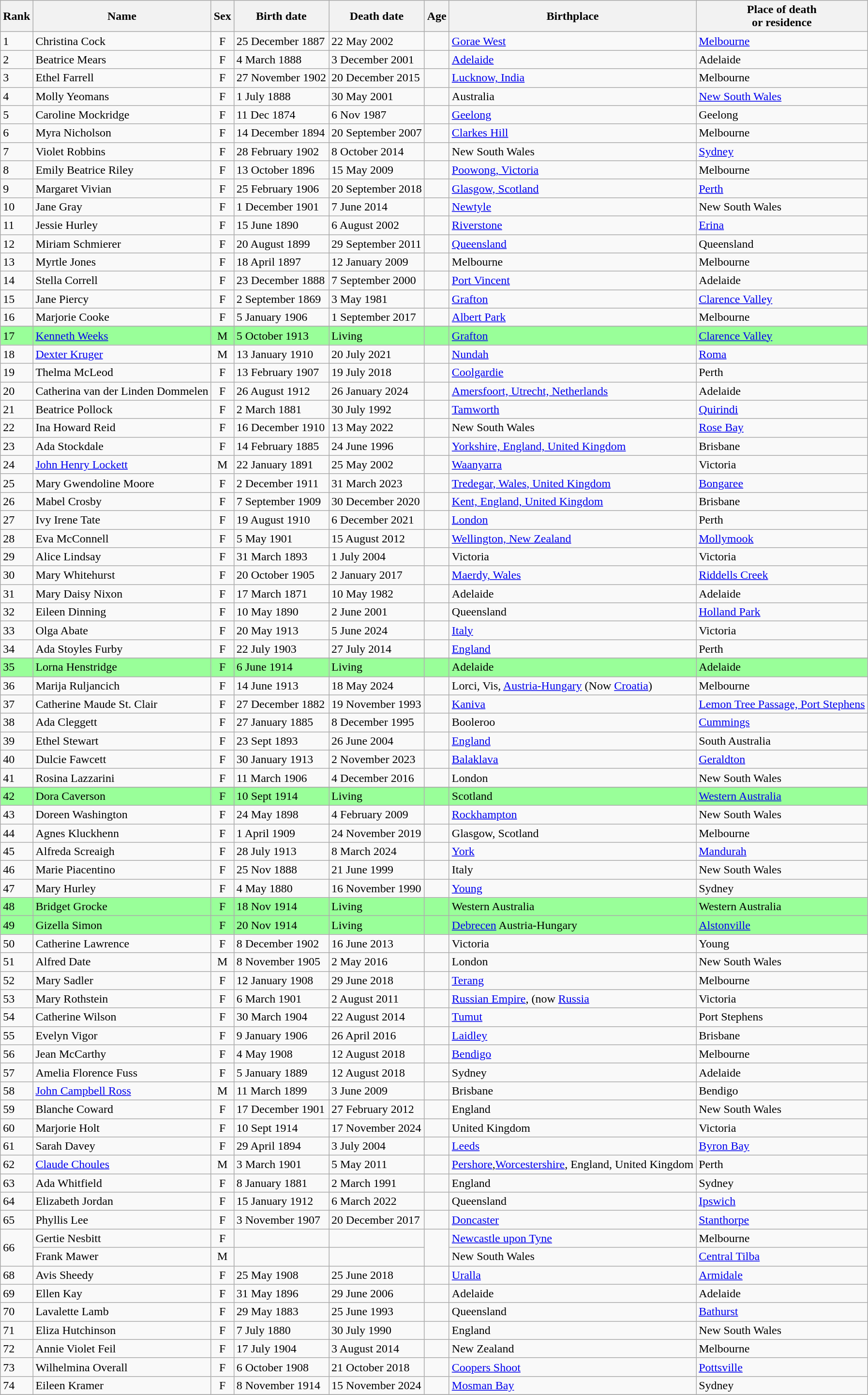<table class="wikitable sortable">
<tr>
<th>Rank</th>
<th>Name</th>
<th>Sex</th>
<th data-sort-type="date">Birth date</th>
<th data-sort-type="date">Death date</th>
<th>Age</th>
<th>Birthplace</th>
<th>Place of death<br>or residence</th>
</tr>
<tr>
<td>1</td>
<td data-sort-value="Cock">Christina Cock</td>
<td align="center">F</td>
<td>25 December 1887</td>
<td>22 May 2002</td>
<td></td>
<td><a href='#'>Gorae West</a></td>
<td><a href='#'>Melbourne</a></td>
</tr>
<tr>
<td>2</td>
<td data-sort-value="Mears">Beatrice Mears</td>
<td align="center">F</td>
<td>4 March 1888</td>
<td>3 December 2001</td>
<td></td>
<td><a href='#'>Adelaide</a></td>
<td>Adelaide</td>
</tr>
<tr>
<td>3</td>
<td data-sort-value="Farrell">Ethel Farrell</td>
<td align="center">F</td>
<td>27 November 1902</td>
<td>20 December 2015</td>
<td></td>
<td><a href='#'>Lucknow, India</a></td>
<td>Melbourne</td>
</tr>
<tr>
<td>4</td>
<td data-sort-value="Yeomans">Molly Yeomans</td>
<td align="center">F</td>
<td>1 July 1888</td>
<td>30 May 2001</td>
<td></td>
<td>Australia</td>
<td><a href='#'>New South Wales</a></td>
</tr>
<tr>
<td>5</td>
<td data-sort-value="Mockridge">Caroline Mockridge</td>
<td align="center">F</td>
<td>11 Dec 1874</td>
<td>6 Nov 1987</td>
<td></td>
<td><a href='#'>Geelong</a></td>
<td>Geelong</td>
</tr>
<tr>
<td>6</td>
<td data-sort-value="Nicholson">Myra Nicholson</td>
<td align="center">F</td>
<td>14 December 1894</td>
<td>20 September 2007</td>
<td></td>
<td><a href='#'>Clarkes Hill</a></td>
<td>Melbourne</td>
</tr>
<tr>
<td>7</td>
<td data-sort-value="Robbins">Violet Robbins</td>
<td align="center">F</td>
<td>28 February 1902</td>
<td>8 October 2014</td>
<td></td>
<td>New South Wales</td>
<td><a href='#'>Sydney</a></td>
</tr>
<tr>
<td>8</td>
<td data-sort-value="Riley">Emily Beatrice Riley</td>
<td align="center">F</td>
<td>13 October 1896</td>
<td>15 May 2009</td>
<td></td>
<td><a href='#'>Poowong, Victoria</a></td>
<td>Melbourne</td>
</tr>
<tr>
<td>9</td>
<td data-sort-value="Vivian">Margaret Vivian</td>
<td align="center">F</td>
<td>25 February 1906</td>
<td>20 September 2018</td>
<td></td>
<td><a href='#'>Glasgow, Scotland</a></td>
<td><a href='#'>Perth</a></td>
</tr>
<tr>
<td>10</td>
<td data-sort-value="Gray">Jane Gray</td>
<td align="center">F</td>
<td>1 December 1901</td>
<td>7 June 2014</td>
<td></td>
<td><a href='#'>Newtyle</a></td>
<td>New South Wales</td>
</tr>
<tr>
<td>11</td>
<td data-sort-value="Hurley">Jessie Hurley</td>
<td align="center">F</td>
<td>15 June 1890</td>
<td>6 August 2002</td>
<td></td>
<td><a href='#'>Riverstone</a></td>
<td><a href='#'>Erina</a></td>
</tr>
<tr>
<td>12</td>
<td data-sort-value="Schmierer">Miriam Schmierer</td>
<td align="center">F</td>
<td>20 August 1899</td>
<td>29 September 2011</td>
<td></td>
<td><a href='#'>Queensland</a></td>
<td>Queensland</td>
</tr>
<tr>
<td>13</td>
<td data-sort-value="Jones">Myrtle Jones</td>
<td align="center">F</td>
<td>18 April 1897</td>
<td>12 January 2009</td>
<td></td>
<td>Melbourne</td>
<td>Melbourne</td>
</tr>
<tr>
<td>14</td>
<td data-sort-value="Cooke">Stella Correll</td>
<td align="center">F</td>
<td>23 December 1888</td>
<td>7 September 2000</td>
<td></td>
<td><a href='#'>Port Vincent</a></td>
<td>Adelaide</td>
</tr>
<tr>
<td>15</td>
<td data-sort-value="Piercy">Jane Piercy</td>
<td align="center">F</td>
<td>2 September 1869</td>
<td>3 May 1981</td>
<td></td>
<td><a href='#'>Grafton</a></td>
<td><a href='#'>Clarence Valley</a></td>
</tr>
<tr>
<td>16</td>
<td data-sort-value="Cooke">Marjorie Cooke</td>
<td align="center">F</td>
<td>5 January 1906</td>
<td>1 September 2017</td>
<td></td>
<td><a href='#'>Albert Park</a></td>
<td>Melbourne</td>
</tr>
<tr>
</tr>
<tr bgcolor="99FF99">
<td>17</td>
<td data-sort-value="Weeks"><a href='#'>Kenneth Weeks</a></td>
<td align="center">M</td>
<td>5 October 1913</td>
<td>Living</td>
<td></td>
<td><a href='#'>Grafton</a></td>
<td><a href='#'>Clarence Valley</a></td>
</tr>
<tr>
<td>18</td>
<td data-sort-value="Kruger"><a href='#'>Dexter Kruger</a></td>
<td align="center">M</td>
<td>13 January 1910</td>
<td>20 July 2021</td>
<td></td>
<td><a href='#'>Nundah</a></td>
<td><a href='#'>Roma</a></td>
</tr>
<tr>
<td>19</td>
<td data-sort-value="McLeod">Thelma McLeod</td>
<td align="center">F</td>
<td>13 February 1907</td>
<td>19 July 2018</td>
<td></td>
<td><a href='#'>Coolgardie</a></td>
<td>Perth</td>
</tr>
<tr>
<td>20</td>
<td data-sort-value="der Linden">Catherina van der Linden Dommelen</td>
<td align="center">F</td>
<td>26 August 1912</td>
<td>26 January 2024</td>
<td></td>
<td><a href='#'>Amersfoort, Utrecht, Netherlands</a></td>
<td>Adelaide</td>
</tr>
<tr>
<td>21</td>
<td data-sort-value="Pollock">Beatrice Pollock</td>
<td align="center">F</td>
<td>2 March 1881</td>
<td>30 July 1992</td>
<td></td>
<td><a href='#'>Tamworth</a></td>
<td><a href='#'>Quirindi</a></td>
</tr>
<tr>
<td>22</td>
<td data-sort-value="Reid">Ina Howard Reid</td>
<td align="center">F</td>
<td>16 December 1910</td>
<td>13 May 2022</td>
<td></td>
<td>New South Wales</td>
<td><a href='#'>Rose Bay</a></td>
</tr>
<tr>
<td>23</td>
<td data-sort-value="Stockdale">Ada Stockdale</td>
<td align="center">F</td>
<td>14 February 1885</td>
<td>24 June 1996</td>
<td></td>
<td><a href='#'>Yorkshire, England, United Kingdom</a></td>
<td>Brisbane</td>
</tr>
<tr>
<td>24</td>
<td data-sort-value="Lockett"><a href='#'>John Henry Lockett</a></td>
<td align="center">M</td>
<td>22 January 1891</td>
<td>25 May 2002</td>
<td></td>
<td><a href='#'>Waanyarra</a></td>
<td>Victoria</td>
</tr>
<tr>
<td>25</td>
<td data-sort-value="Moore">Mary Gwendoline Moore</td>
<td align="center">F</td>
<td>2 December 1911</td>
<td>31 March 2023</td>
<td></td>
<td><a href='#'>Tredegar, Wales, United Kingdom</a></td>
<td><a href='#'>Bongaree</a></td>
</tr>
<tr>
<td>26</td>
<td data-sort-value="Crosby">Mabel Crosby</td>
<td align="center">F</td>
<td>7 September 1909</td>
<td>30 December 2020</td>
<td></td>
<td><a href='#'>Kent, England, United Kingdom</a></td>
<td>Brisbane</td>
</tr>
<tr>
<td>27</td>
<td data-sort-value="Tate">Ivy Irene Tate</td>
<td align="center">F</td>
<td>19 August 1910</td>
<td>6 December 2021</td>
<td></td>
<td><a href='#'>London</a></td>
<td>Perth</td>
</tr>
<tr>
<td>28</td>
<td data-sort-value="McConnell">Eva McConnell</td>
<td align="center">F</td>
<td>5 May 1901</td>
<td>15 August 2012</td>
<td></td>
<td><a href='#'>Wellington, New Zealand</a></td>
<td><a href='#'>Mollymook</a></td>
</tr>
<tr>
<td>29</td>
<td data-sort-value="Lindsay">Alice Lindsay</td>
<td align="center">F</td>
<td>31 March 1893</td>
<td>1 July 2004</td>
<td></td>
<td>Victoria</td>
<td>Victoria</td>
</tr>
<tr>
<td>30</td>
<td data-sort-value="Whitehurst">Mary Whitehurst</td>
<td align="center">F</td>
<td>20 October 1905</td>
<td>2 January 2017</td>
<td></td>
<td><a href='#'>Maerdy, Wales</a></td>
<td><a href='#'>Riddells Creek</a></td>
</tr>
<tr>
<td>31</td>
<td data-sort-value="Nixon">Mary Daisy Nixon</td>
<td align="center">F</td>
<td>17 March 1871</td>
<td>10 May 1982</td>
<td></td>
<td>Adelaide</td>
<td>Adelaide</td>
</tr>
<tr>
<td>32</td>
<td data-sort-value="Dinning">Eileen Dinning</td>
<td align="center">F</td>
<td>10 May 1890</td>
<td>2 June 2001</td>
<td></td>
<td>Queensland</td>
<td><a href='#'>Holland Park</a></td>
</tr>
<tr>
<td>33</td>
<td data-sort-value="Abate">Olga Abate</td>
<td align="center">F</td>
<td>20 May 1913</td>
<td>5 June 2024</td>
<td></td>
<td><a href='#'>Italy</a></td>
<td>Victoria</td>
</tr>
<tr>
<td>34</td>
<td data-sort-value="Furby">Ada Stoyles Furby</td>
<td align="center">F</td>
<td>22 July 1903</td>
<td>27 July 2014</td>
<td></td>
<td><a href='#'>England</a></td>
<td>Perth</td>
</tr>
<tr>
</tr>
<tr bgcolor="99FF99">
<td>35</td>
<td data-sort-value="Tate">Lorna Henstridge</td>
<td align="center">F</td>
<td>6 June 1914</td>
<td>Living</td>
<td></td>
<td>Adelaide</td>
<td>Adelaide</td>
</tr>
<tr>
<td>36</td>
<td data-sort-value="Ruljancich">Marija Ruljancich</td>
<td align="center">F</td>
<td>14 June 1913</td>
<td>18 May 2024</td>
<td></td>
<td>Lorci, Vis, <a href='#'>Austria-Hungary</a> (Now <a href='#'>Croatia</a>)</td>
<td>Melbourne</td>
</tr>
<tr>
<td>37</td>
<td data-sort-value="St. Clair">Catherine Maude St. Clair</td>
<td align="center">F</td>
<td>27 December 1882</td>
<td>19 November 1993</td>
<td></td>
<td><a href='#'>Kaniva</a></td>
<td><a href='#'>Lemon Tree Passage, Port Stephens</a></td>
</tr>
<tr>
<td>38</td>
<td data-sort-value="Furby">Ada Cleggett</td>
<td align="center">F</td>
<td>27 January 1885</td>
<td>8 December 1995</td>
<td></td>
<td>Booleroo</td>
<td><a href='#'>Cummings</a></td>
</tr>
<tr>
<td>39</td>
<td data-sort-value="Stewart">Ethel Stewart</td>
<td align="center">F</td>
<td>23 Sept 1893</td>
<td>26 June 2004</td>
<td></td>
<td><a href='#'>England</a></td>
<td>South Australia</td>
</tr>
<tr>
<td>40</td>
<td data-sort-value="Fawcett">Dulcie Fawcett</td>
<td align="center">F</td>
<td>30 January 1913</td>
<td>2 November 2023</td>
<td></td>
<td><a href='#'>Balaklava</a></td>
<td><a href='#'>Geraldton</a></td>
</tr>
<tr>
<td>41</td>
<td data-sort-value="Lazzarini">Rosina Lazzarini</td>
<td align="center">F</td>
<td>11 March 1906</td>
<td>4 December 2016</td>
<td></td>
<td>London</td>
<td>New South Wales</td>
</tr>
<tr>
</tr>
<tr bgcolor="99FF99">
<td>42</td>
<td data-sort-value="Caverson">Dora Caverson</td>
<td align="center">F</td>
<td>10 Sept 1914</td>
<td>Living</td>
<td></td>
<td>Scotland</td>
<td><a href='#'>Western Australia</a></td>
</tr>
<tr>
<td>43</td>
<td data-sort-value="Washington">Doreen Washington</td>
<td align="center">F</td>
<td>24 May 1898</td>
<td>4 February 2009</td>
<td></td>
<td><a href='#'>Rockhampton</a></td>
<td>New South Wales</td>
</tr>
<tr>
<td>44</td>
<td data-sort-value="Kluckhenn">Agnes Kluckhenn</td>
<td align="center">F</td>
<td>1 April 1909</td>
<td>24 November 2019</td>
<td></td>
<td>Glasgow, Scotland</td>
<td>Melbourne</td>
</tr>
<tr>
<td>45</td>
<td data-sort-value="Screaigh">Alfreda Screaigh</td>
<td align="center">F</td>
<td>28 July 1913</td>
<td>8 March 2024</td>
<td></td>
<td><a href='#'>York</a></td>
<td><a href='#'>Mandurah</a></td>
</tr>
<tr>
<td>46</td>
<td data-sort-value="Piacentino">Marie Piacentino</td>
<td align="center">F</td>
<td>25 Nov 1888</td>
<td>21 June 1999</td>
<td></td>
<td>Italy</td>
<td>New South Wales</td>
</tr>
<tr>
<td>47</td>
<td data-sort-value="Piacentino">Mary Hurley</td>
<td align="center">F</td>
<td>4 May 1880</td>
<td>16 November 1990</td>
<td></td>
<td><a href='#'>Young</a></td>
<td>Sydney</td>
</tr>
<tr bgcolor="99FF99">
<td>48</td>
<td data-sort-value="Grocke">Bridget Grocke</td>
<td align="center">F</td>
<td>18 Nov 1914</td>
<td>Living</td>
<td></td>
<td>Western Australia</td>
<td>Western Australia</td>
</tr>
<tr bgcolor="99FF99">
<td>49</td>
<td data-sort-value="Simon">Gizella Simon</td>
<td align="center">F</td>
<td>20 Nov 1914</td>
<td>Living</td>
<td></td>
<td><a href='#'>Debrecen</a> Austria-Hungary</td>
<td><a href='#'>Alstonville</a></td>
</tr>
<tr>
<td>50</td>
<td data-sort-value="Lawrence">Catherine Lawrence</td>
<td align="center">F</td>
<td>8 December 1902</td>
<td>16 June 2013</td>
<td></td>
<td>Victoria</td>
<td>Young</td>
</tr>
<tr>
<td>51</td>
<td data-sort-value="Date">Alfred Date</td>
<td align="center">M</td>
<td>8 November 1905</td>
<td>2 May 2016</td>
<td></td>
<td>London</td>
<td>New South Wales</td>
</tr>
<tr>
<td>52</td>
<td data-sort-value="Sadler">Mary Sadler</td>
<td align="center">F</td>
<td>12 January 1908</td>
<td>29 June 2018</td>
<td></td>
<td><a href='#'>Terang</a></td>
<td>Melbourne</td>
</tr>
<tr>
<td>53</td>
<td data-sort-value="Rothstein">Mary Rothstein</td>
<td align="center">F</td>
<td>6 March 1901</td>
<td>2 August 2011</td>
<td></td>
<td><a href='#'>Russian Empire</a>, (now <a href='#'>Russia</a></td>
<td>Victoria</td>
</tr>
<tr>
<td>54</td>
<td data-sort-value="Wilson">Catherine Wilson</td>
<td align="center">F</td>
<td>30 March 1904</td>
<td>22 August 2014</td>
<td></td>
<td><a href='#'>Tumut</a></td>
<td>Port Stephens</td>
</tr>
<tr>
<td>55</td>
<td data-sort-value="Vigor">Evelyn Vigor</td>
<td align="center">F</td>
<td>9 January 1906</td>
<td>26 April 2016</td>
<td></td>
<td><a href='#'>Laidley</a></td>
<td>Brisbane</td>
</tr>
<tr>
<td>56</td>
<td data-sort-value="McCarthy">Jean McCarthy</td>
<td align="center">F</td>
<td>4 May 1908</td>
<td>12 August 2018</td>
<td></td>
<td><a href='#'>Bendigo</a></td>
<td>Melbourne</td>
</tr>
<tr>
<td>57</td>
<td data-sort-value="Fuss">Amelia Florence Fuss</td>
<td align="center">F</td>
<td>5 January 1889</td>
<td>12 August 2018</td>
<td></td>
<td>Sydney</td>
<td>Adelaide</td>
</tr>
<tr>
<td>58</td>
<td data-sort-value="Ross"><a href='#'>John Campbell Ross</a></td>
<td align="center">M</td>
<td>11 March 1899</td>
<td>3 June 2009</td>
<td></td>
<td>Brisbane</td>
<td>Bendigo</td>
</tr>
<tr>
<td>59</td>
<td data-sort-value="Coward">Blanche Coward</td>
<td align="center">F</td>
<td>17 December 1901</td>
<td>27 February 2012</td>
<td></td>
<td>England</td>
<td>New South Wales</td>
</tr>
<tr>
<td>60</td>
<td data-sort-value="Holt">Marjorie Holt</td>
<td align="center">F</td>
<td>10 Sept 1914</td>
<td>17 November 2024</td>
<td></td>
<td>United Kingdom</td>
<td>Victoria</td>
</tr>
<tr>
<td>61</td>
<td data-sort-value="Davey">Sarah Davey</td>
<td align="center">F</td>
<td>29 April 1894</td>
<td>3 July 2004</td>
<td></td>
<td><a href='#'>Leeds</a></td>
<td><a href='#'>Byron Bay</a></td>
</tr>
<tr>
<td>62</td>
<td data-sort-value="Choules"><a href='#'>Claude Choules</a></td>
<td align="center">M</td>
<td>3 March 1901</td>
<td>5 May 2011</td>
<td></td>
<td><a href='#'>Pershore</a>,<a href='#'>Worcestershire</a>, England, United Kingdom</td>
<td>Perth</td>
</tr>
<tr>
<td>63</td>
<td data-sort-value="Whitfield">Ada Whitfield</td>
<td align="center">F</td>
<td>8 January 1881</td>
<td>2 March 1991</td>
<td></td>
<td>England</td>
<td>Sydney</td>
</tr>
<tr>
<td>64</td>
<td data-sort-value="Jordan">Elizabeth Jordan</td>
<td align="center">F</td>
<td>15 January 1912</td>
<td>6 March 2022</td>
<td></td>
<td>Queensland</td>
<td><a href='#'>Ipswich</a></td>
</tr>
<tr>
<td>65</td>
<td data-sort-value="Lee">Phyllis Lee</td>
<td align="center">F</td>
<td>3 November 1907</td>
<td>20 December 2017</td>
<td></td>
<td><a href='#'>Doncaster</a></td>
<td><a href='#'>Stanthorpe</a></td>
</tr>
<tr>
<td rowspan=2>66</td>
<td data-sort-value="Nesbitt">Gertie Nesbitt</td>
<td align=center>F</td>
<td></td>
<td></td>
<td rowspan=2></td>
<td><a href='#'>Newcastle upon Tyne</a></td>
<td>Melbourne</td>
</tr>
<tr>
<td data-sort-value="Mawer">Frank Mawer</td>
<td align=center>M</td>
<td></td>
<td></td>
<td>New South Wales</td>
<td><a href='#'>Central Tilba</a></td>
</tr>
<tr>
<td>68</td>
<td data-sort-value="Sheedy">Avis Sheedy</td>
<td align="center">F</td>
<td>25 May 1908</td>
<td>25 June 2018</td>
<td></td>
<td><a href='#'>Uralla</a></td>
<td><a href='#'>Armidale</a></td>
</tr>
<tr>
<td>69</td>
<td data-sort-value="Kay">Ellen Kay</td>
<td align="center">F</td>
<td>31 May 1896</td>
<td>29 June 2006</td>
<td></td>
<td>Adelaide</td>
<td>Adelaide</td>
</tr>
<tr>
<td>70</td>
<td data-sort-value="Lamb">Lavalette Lamb</td>
<td align="center">F</td>
<td>29 May 1883</td>
<td>25 June 1993</td>
<td></td>
<td>Queensland</td>
<td><a href='#'>Bathurst</a></td>
</tr>
<tr>
<td>71</td>
<td data-sort-value="Hutchinson">Eliza Hutchinson</td>
<td align="center">F</td>
<td>7 July 1880</td>
<td>30 July 1990</td>
<td></td>
<td>England</td>
<td>New South Wales</td>
</tr>
<tr>
<td>72</td>
<td data-sort-value="Feil">Annie Violet Feil</td>
<td align="center">F</td>
<td>17 July 1904</td>
<td>3 August 2014</td>
<td></td>
<td>New Zealand</td>
<td>Melbourne</td>
</tr>
<tr>
<td>73</td>
<td data-sort-value="Overall">Wilhelmina Overall</td>
<td align="center">F</td>
<td>6 October 1908</td>
<td>21 October 2018</td>
<td></td>
<td><a href='#'>Coopers Shoot</a></td>
<td><a href='#'>Pottsville</a></td>
</tr>
<tr>
<td>74</td>
<td data-sort-value="Kramer">Eileen Kramer</td>
<td align="center">F</td>
<td>8 November 1914</td>
<td>15 November 2024</td>
<td></td>
<td><a href='#'>Mosman Bay</a></td>
<td>Sydney</td>
</tr>
<tr>
</tr>
</table>
